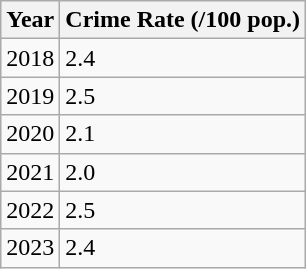<table class="wikitable">
<tr>
<th>Year</th>
<th>Crime Rate (/100 pop.)</th>
</tr>
<tr>
<td>2018</td>
<td>2.4</td>
</tr>
<tr>
<td>2019</td>
<td>2.5</td>
</tr>
<tr>
<td>2020</td>
<td>2.1</td>
</tr>
<tr>
<td>2021</td>
<td>2.0</td>
</tr>
<tr>
<td>2022</td>
<td>2.5</td>
</tr>
<tr>
<td>2023</td>
<td>2.4</td>
</tr>
</table>
